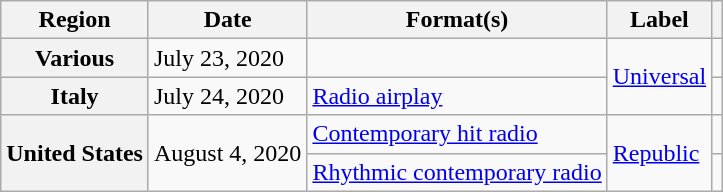<table class="wikitable plainrowheaders">
<tr>
<th scope="col">Region</th>
<th scope="col">Date</th>
<th scope="col">Format(s)</th>
<th scope="col">Label</th>
<th scope="col"></th>
</tr>
<tr>
<th scope="row">Various</th>
<td>July 23, 2020</td>
<td></td>
<td rowspan="2"><a href='#'>Universal</a></td>
<td style="text-align:center;"></td>
</tr>
<tr>
<th scope="row">Italy</th>
<td>July 24, 2020</td>
<td><a href='#'>Radio airplay</a></td>
<td style="text-align:center;"></td>
</tr>
<tr>
<th scope="row" rowspan="2">United States</th>
<td rowspan="2">August 4, 2020</td>
<td><a href='#'>Contemporary hit radio</a></td>
<td rowspan="2"><a href='#'>Republic</a></td>
<td style="text-align:center;"></td>
</tr>
<tr>
<td><a href='#'>Rhythmic contemporary radio</a></td>
<td style="text-align:center;"></td>
</tr>
</table>
